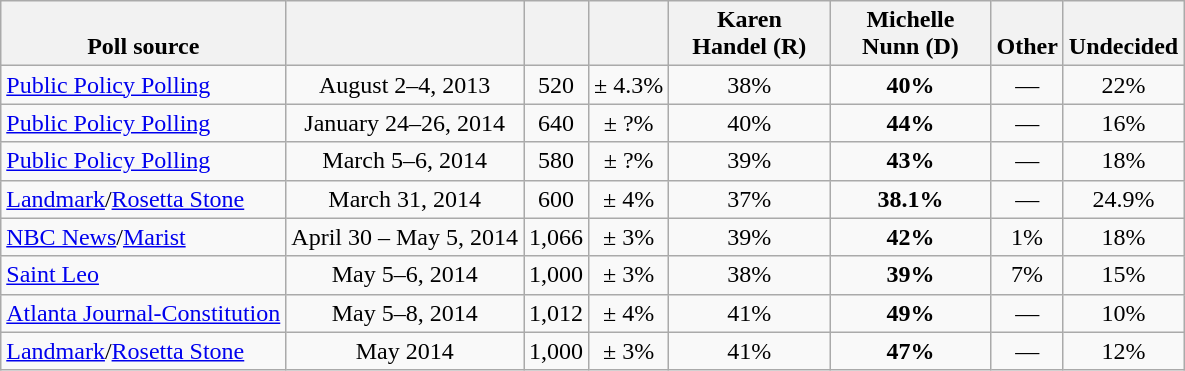<table class="wikitable" style="text-align:center">
<tr valign= bottom>
<th>Poll source</th>
<th></th>
<th></th>
<th></th>
<th style="width:100px;">Karen<br>Handel (R)</th>
<th style="width:100px;">Michelle<br>Nunn (D)</th>
<th>Other</th>
<th>Undecided</th>
</tr>
<tr>
<td align=left><a href='#'>Public Policy Polling</a></td>
<td>August 2–4, 2013</td>
<td>520</td>
<td>± 4.3%</td>
<td>38%</td>
<td><strong>40%</strong></td>
<td>—</td>
<td>22%</td>
</tr>
<tr>
<td align=left><a href='#'>Public Policy Polling</a></td>
<td>January 24–26, 2014</td>
<td>640</td>
<td>± ?%</td>
<td>40%</td>
<td><strong>44%</strong></td>
<td>—</td>
<td>16%</td>
</tr>
<tr>
<td align=left><a href='#'>Public Policy Polling</a></td>
<td>March 5–6, 2014</td>
<td>580</td>
<td>± ?%</td>
<td>39%</td>
<td><strong>43%</strong></td>
<td>—</td>
<td>18%</td>
</tr>
<tr>
<td align=left><a href='#'>Landmark</a>/<a href='#'>Rosetta Stone</a></td>
<td>March 31, 2014</td>
<td>600</td>
<td>± 4%</td>
<td>37%</td>
<td><strong>38.1%</strong></td>
<td>—</td>
<td>24.9%</td>
</tr>
<tr>
<td align=left><a href='#'>NBC News</a>/<a href='#'>Marist</a></td>
<td>April 30 – May 5, 2014</td>
<td>1,066</td>
<td>± 3%</td>
<td>39%</td>
<td><strong>42%</strong></td>
<td>1%</td>
<td>18%</td>
</tr>
<tr>
<td align=left><a href='#'>Saint Leo</a></td>
<td>May 5–6, 2014</td>
<td>1,000</td>
<td>± 3%</td>
<td>38%</td>
<td><strong>39%</strong></td>
<td>7%</td>
<td>15%</td>
</tr>
<tr>
<td align=left><a href='#'>Atlanta Journal-Constitution</a></td>
<td>May 5–8, 2014</td>
<td>1,012</td>
<td>± 4%</td>
<td>41%</td>
<td><strong>49%</strong></td>
<td>—</td>
<td>10%</td>
</tr>
<tr>
<td align=left><a href='#'>Landmark</a>/<a href='#'>Rosetta Stone</a></td>
<td>May 2014</td>
<td>1,000</td>
<td>± 3%</td>
<td>41%</td>
<td><strong>47%</strong></td>
<td>—</td>
<td>12%</td>
</tr>
</table>
